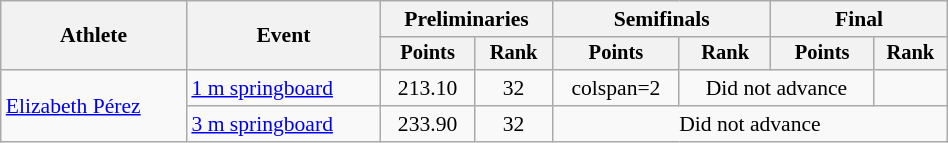<table class="wikitable" style="text-align:center; font-size:90%; width:50%;">
<tr>
<th rowspan=2>Athlete</th>
<th rowspan=2>Event</th>
<th colspan=2>Preliminaries</th>
<th colspan=2>Semifinals</th>
<th colspan=2>Final</th>
</tr>
<tr style="font-size:95%">
<th>Points</th>
<th>Rank</th>
<th>Points</th>
<th>Rank</th>
<th>Points</th>
<th>Rank</th>
</tr>
<tr>
<td align=left rowspan=2><a href='#'>Elizabeth Pérez</a></td>
<td align=left><a href='#'>1 m springboard</a></td>
<td>213.10</td>
<td>32</td>
<td>colspan=2 </td>
<td colspan=2>Did not advance</td>
</tr>
<tr>
<td align=left><a href='#'>3 m springboard</a></td>
<td>233.90</td>
<td>32</td>
<td colspan=4>Did not advance</td>
</tr>
</table>
